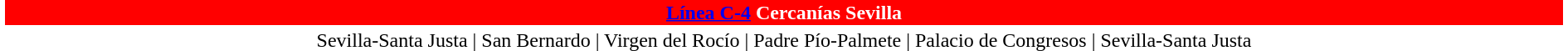<table class="toccolours noprint" style="margin:1em auto;">
<tr>
<td style="background:#ffffff"></td>
<th style="background:#FF0000; color: white;" align="center" width="100%"><a href='#'><span>Línea C-4</span></a> <span><strong>Cercanías Sevilla</strong></span></th>
<td style="background:#ffffff"></td>
</tr>
<tr align=center>
<td colspan=3>Sevilla-Santa Justa      | San Bernardo   | Virgen del Rocío   | Padre Pío-Palmete | Palacio de Congresos | Sevilla-Santa Justa    </td>
</tr>
</table>
